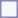<table style="border:1px solid #8888aa; background-color:#f7f8ff; padding:5px; font-size:95%; margin: 0px 12px 12px 0px;">
</table>
